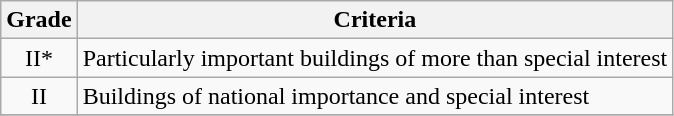<table class="wikitable" border="1">
<tr>
<th>Grade</th>
<th>Criteria</th>
</tr>
<tr>
<td align="center" >II*</td>
<td>Particularly important buildings of more than special interest</td>
</tr>
<tr>
<td align="center" >II</td>
<td>Buildings of national importance and special interest</td>
</tr>
<tr>
</tr>
</table>
